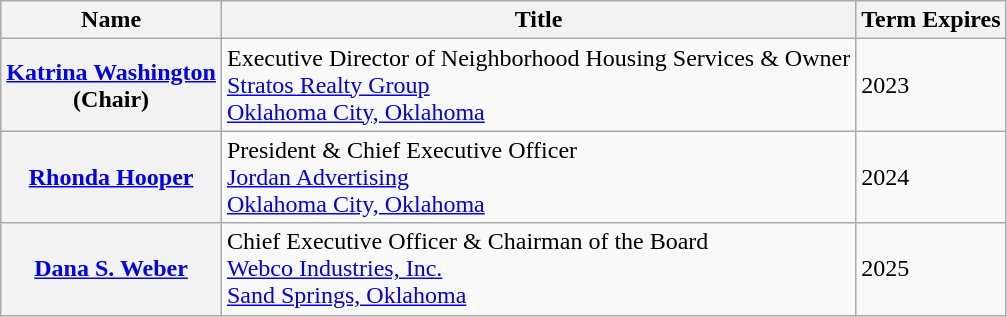<table class="wikitable sortable">
<tr>
<th>Name</th>
<th>Title</th>
<th>Term Expires</th>
</tr>
<tr>
<th><a href='#'>Katrina Washington</a><br>(Chair)</th>
<td>Executive Director of Neighborhood Housing Services & Owner<br><a href='#'>Stratos Realty Group</a><br><a href='#'>Oklahoma City, Oklahoma</a></td>
<td>2023</td>
</tr>
<tr>
<th><a href='#'>Rhonda Hooper</a></th>
<td>President & Chief Executive Officer<br><a href='#'>Jordan Advertising</a><br><a href='#'>Oklahoma City, Oklahoma</a></td>
<td>2024</td>
</tr>
<tr>
<th><a href='#'>Dana S. Weber</a></th>
<td>Chief Executive Officer & Chairman of the Board<br><a href='#'>Webco Industries, Inc.</a><br><a href='#'>Sand Springs, Oklahoma</a></td>
<td>2025</td>
</tr>
</table>
